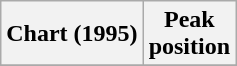<table class="wikitable plainrowheaders" style="text-align:center">
<tr>
<th scope="col">Chart (1995)</th>
<th scope="col">Peak<br>position</th>
</tr>
<tr>
</tr>
</table>
